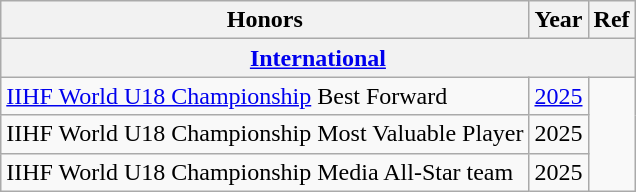<table class="wikitable">
<tr>
<th>Honors</th>
<th>Year</th>
<th>Ref</th>
</tr>
<tr>
<th colspan="3"><a href='#'>International</a></th>
</tr>
<tr>
<td><a href='#'>IIHF World U18 Championship</a> Best Forward</td>
<td><a href='#'>2025</a></td>
<td rowspan="3"></td>
</tr>
<tr>
<td>IIHF World U18 Championship Most Valuable Player</td>
<td>2025</td>
</tr>
<tr>
<td>IIHF World U18 Championship Media All-Star team</td>
<td>2025</td>
</tr>
</table>
